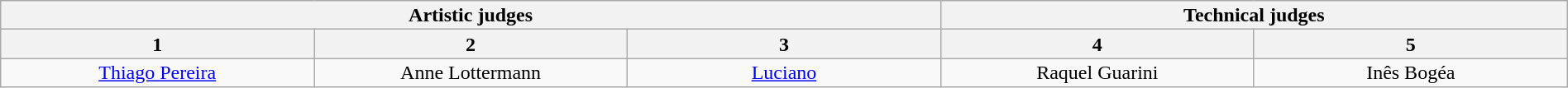<table class="wikitable" style="font-size:100%; line-height:16px; text-align:center" width="100%">
<tr>
<th colspan=3>Artistic judges</th>
<th colspan=2>Technical judges</th>
</tr>
<tr>
<th width="20.0%">1</th>
<th width="20.0%">2</th>
<th width="20.0%">3</th>
<th width="20.0%">4</th>
<th width="20.0%">5</th>
</tr>
<tr>
<td><a href='#'>Thiago Pereira</a></td>
<td>Anne Lottermann</td>
<td><a href='#'>Luciano</a></td>
<td>Raquel Guarini</td>
<td>Inês Bogéa</td>
</tr>
</table>
